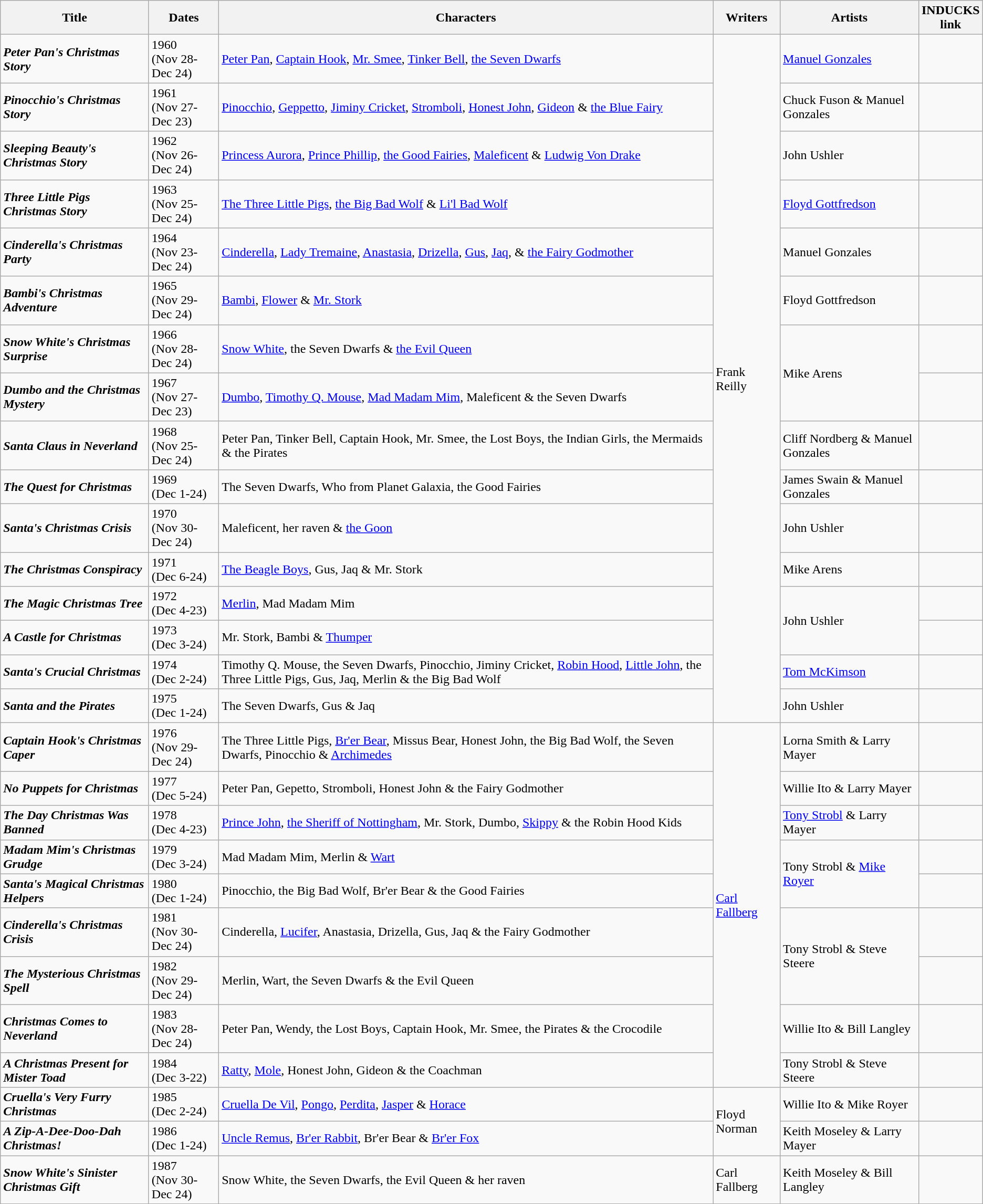<table class="wikitable" margin:auto;">
<tr>
<th>Title</th>
<th>Dates</th>
<th>Characters</th>
<th>Writers</th>
<th>Artists</th>
<th>INDUCKS<br>link</th>
</tr>
<tr>
<td><strong><em>Peter Pan's Christmas Story</em></strong></td>
<td>1960<br>(Nov 28-Dec 24)</td>
<td><a href='#'>Peter Pan</a>, <a href='#'>Captain Hook</a>, <a href='#'>Mr. Smee</a>, <a href='#'>Tinker Bell</a>, <a href='#'>the Seven Dwarfs</a></td>
<td rowspan="16">Frank Reilly</td>
<td><a href='#'>Manuel Gonzales</a></td>
<td></td>
</tr>
<tr>
<td><strong><em>Pinocchio's Christmas Story</em></strong></td>
<td>1961<br>(Nov 27-Dec 23)</td>
<td><a href='#'>Pinocchio</a>, <a href='#'>Geppetto</a>, <a href='#'>Jiminy Cricket</a>, <a href='#'>Stromboli</a>, <a href='#'>Honest John</a>, <a href='#'>Gideon</a> & <a href='#'>the Blue Fairy</a></td>
<td>Chuck Fuson & Manuel Gonzales</td>
<td></td>
</tr>
<tr>
<td><strong><em>Sleeping Beauty's Christmas Story</em></strong></td>
<td>1962<br>(Nov 26-Dec 24)</td>
<td><a href='#'>Princess Aurora</a>, <a href='#'>Prince Phillip</a>, <a href='#'>the Good Fairies</a>, <a href='#'>Maleficent</a> & <a href='#'>Ludwig Von Drake</a></td>
<td>John Ushler</td>
<td></td>
</tr>
<tr>
<td><strong><em>Three Little Pigs Christmas Story</em></strong></td>
<td>1963<br>(Nov 25-Dec 24)</td>
<td><a href='#'>The Three Little Pigs</a>, <a href='#'>the Big Bad Wolf</a> & <a href='#'>Li'l Bad Wolf</a></td>
<td><a href='#'>Floyd Gottfredson</a><br></td>
<td></td>
</tr>
<tr>
<td><strong><em>Cinderella's Christmas Party</em></strong></td>
<td>1964<br>(Nov 23-Dec 24)</td>
<td><a href='#'>Cinderella</a>, <a href='#'>Lady Tremaine</a>, <a href='#'>Anastasia</a>, <a href='#'>Drizella</a>, <a href='#'>Gus</a>, <a href='#'>Jaq</a>, & <a href='#'>the Fairy Godmother</a></td>
<td>Manuel Gonzales</td>
<td></td>
</tr>
<tr>
<td><strong><em>Bambi's Christmas Adventure</em></strong></td>
<td>1965<br>(Nov 29-Dec 24)</td>
<td><a href='#'>Bambi</a>, <a href='#'>Flower</a> & <a href='#'>Mr. Stork</a></td>
<td>Floyd Gottfredson</td>
<td></td>
</tr>
<tr>
<td><strong><em>Snow White's Christmas Surprise</em></strong></td>
<td>1966<br>(Nov 28-Dec 24)</td>
<td><a href='#'>Snow White</a>, the Seven Dwarfs & <a href='#'>the Evil Queen</a></td>
<td rowspan="2">Mike Arens</td>
<td></td>
</tr>
<tr>
<td><strong><em>Dumbo and the Christmas Mystery</em></strong></td>
<td>1967<br>(Nov 27-Dec 23)</td>
<td><a href='#'>Dumbo</a>, <a href='#'>Timothy Q. Mouse</a>, <a href='#'>Mad Madam Mim</a>, Maleficent & the Seven Dwarfs</td>
<td></td>
</tr>
<tr>
<td><strong><em>Santa Claus in Neverland</em></strong></td>
<td>1968<br>(Nov 25-Dec 24)</td>
<td>Peter Pan, Tinker Bell, Captain Hook, Mr. Smee, the Lost Boys, the Indian Girls, the Mermaids & the Pirates</td>
<td>Cliff Nordberg & Manuel Gonzales</td>
<td></td>
</tr>
<tr>
<td><strong><em>The Quest for Christmas</em></strong></td>
<td>1969<br>(Dec 1-24)</td>
<td>The Seven Dwarfs, Who from Planet Galaxia, the Good Fairies</td>
<td>James Swain & Manuel Gonzales</td>
<td></td>
</tr>
<tr>
<td><strong><em>Santa's Christmas Crisis</em></strong></td>
<td>1970<br>(Nov 30-Dec 24)</td>
<td>Maleficent, her raven & <a href='#'>the Goon</a></td>
<td>John Ushler</td>
<td></td>
</tr>
<tr>
<td><strong><em>The Christmas Conspiracy</em></strong></td>
<td>1971<br>(Dec 6-24)</td>
<td><a href='#'>The Beagle Boys</a>, Gus, Jaq & Mr. Stork</td>
<td>Mike Arens</td>
<td></td>
</tr>
<tr>
<td><strong><em>The Magic Christmas Tree</em></strong></td>
<td>1972<br>(Dec 4-23)</td>
<td><a href='#'>Merlin</a>, Mad Madam Mim</td>
<td rowspan="2">John Ushler</td>
<td></td>
</tr>
<tr>
<td><strong><em>A Castle for Christmas</em></strong></td>
<td>1973<br>(Dec 3-24)</td>
<td>Mr. Stork, Bambi & <a href='#'>Thumper</a></td>
<td></td>
</tr>
<tr>
<td><strong><em>Santa's Crucial Christmas</em></strong></td>
<td>1974<br>(Dec 2-24)</td>
<td>Timothy Q. Mouse, the Seven Dwarfs, Pinocchio, Jiminy Cricket, <a href='#'>Robin Hood</a>, <a href='#'>Little John</a>, the Three Little Pigs, Gus, Jaq, Merlin & the Big Bad Wolf</td>
<td><a href='#'>Tom McKimson</a></td>
<td></td>
</tr>
<tr>
<td><strong><em>Santa and the Pirates</em></strong></td>
<td>1975<br>(Dec 1-24)</td>
<td>The Seven Dwarfs, Gus & Jaq</td>
<td>John Ushler</td>
<td></td>
</tr>
<tr>
<td><strong><em>Captain Hook's Christmas Caper</em></strong></td>
<td>1976<br>(Nov 29-Dec 24)</td>
<td>The Three Little Pigs, <a href='#'>Br'er Bear</a>, Missus Bear, Honest John, the Big Bad Wolf, the Seven Dwarfs, Pinocchio & <a href='#'>Archimedes</a></td>
<td rowspan="9"><a href='#'>Carl Fallberg</a></td>
<td>Lorna Smith & Larry Mayer</td>
<td></td>
</tr>
<tr>
<td><strong><em>No Puppets for Christmas</em></strong></td>
<td>1977<br>(Dec 5-24)</td>
<td>Peter Pan, Gepetto, Stromboli, Honest John & the Fairy Godmother</td>
<td>Willie Ito & Larry Mayer</td>
<td></td>
</tr>
<tr>
<td><strong><em>The Day Christmas Was Banned</em></strong></td>
<td>1978<br>(Dec 4-23)</td>
<td><a href='#'>Prince John</a>, <a href='#'>the Sheriff of Nottingham</a>, Mr. Stork, Dumbo, <a href='#'>Skippy</a> & the Robin Hood Kids</td>
<td><a href='#'>Tony Strobl</a> & Larry Mayer</td>
<td></td>
</tr>
<tr>
<td><strong><em>Madam Mim's Christmas Grudge</em></strong></td>
<td>1979<br>(Dec 3-24)</td>
<td>Mad Madam Mim, Merlin & <a href='#'>Wart</a></td>
<td rowspan="2">Tony Strobl & <a href='#'>Mike Royer</a></td>
<td></td>
</tr>
<tr>
<td><strong><em>Santa's Magical Christmas Helpers</em></strong></td>
<td>1980<br>(Dec 1-24)</td>
<td>Pinocchio, the Big Bad Wolf, Br'er Bear & the Good Fairies</td>
<td></td>
</tr>
<tr>
<td><strong><em>Cinderella's Christmas Crisis</em></strong></td>
<td>1981<br>(Nov 30-Dec 24)</td>
<td>Cinderella, <a href='#'>Lucifer</a>, Anastasia, Drizella, Gus, Jaq & the Fairy Godmother</td>
<td rowspan="2">Tony Strobl & Steve Steere</td>
<td></td>
</tr>
<tr>
<td><strong><em>The Mysterious Christmas Spell</em></strong></td>
<td>1982<br>(Nov 29-Dec 24)</td>
<td>Merlin, Wart, the Seven Dwarfs & the Evil Queen</td>
<td></td>
</tr>
<tr>
<td><strong><em>Christmas Comes to Neverland</em></strong></td>
<td>1983<br>(Nov 28-Dec 24)</td>
<td>Peter Pan, Wendy, the Lost Boys, Captain Hook, Mr. Smee, the Pirates & the Crocodile</td>
<td>Willie Ito & Bill Langley<br></td>
<td></td>
</tr>
<tr>
<td><strong><em>A Christmas Present for Mister Toad</em></strong></td>
<td>1984<br>(Dec 3-22)</td>
<td><a href='#'>Ratty</a>, <a href='#'>Mole</a>, Honest John, Gideon & the Coachman</td>
<td>Tony Strobl & Steve Steere</td>
<td></td>
</tr>
<tr>
<td><strong><em>Cruella's Very Furry Christmas</em></strong></td>
<td>1985<br>(Dec 2-24)</td>
<td><a href='#'>Cruella De Vil</a>, <a href='#'>Pongo</a>, <a href='#'>Perdita</a>, <a href='#'>Jasper</a> & <a href='#'>Horace</a></td>
<td rowspan="2">Floyd Norman</td>
<td>Willie Ito & Mike Royer</td>
<td></td>
</tr>
<tr>
<td><strong><em>A Zip-A-Dee-Doo-Dah Christmas!</em></strong></td>
<td>1986<br>(Dec 1-24)</td>
<td><a href='#'>Uncle Remus</a>, <a href='#'>Br'er Rabbit</a>, Br'er Bear & <a href='#'>Br'er Fox</a></td>
<td>Keith Moseley & Larry Mayer</td>
<td></td>
</tr>
<tr>
<td><strong><em>Snow White's Sinister Christmas Gift</em></strong></td>
<td>1987<br>(Nov 30-Dec 24)</td>
<td>Snow White, the Seven Dwarfs, the Evil Queen & her raven</td>
<td>Carl Fallberg</td>
<td>Keith Moseley & Bill Langley</td>
<td></td>
</tr>
</table>
